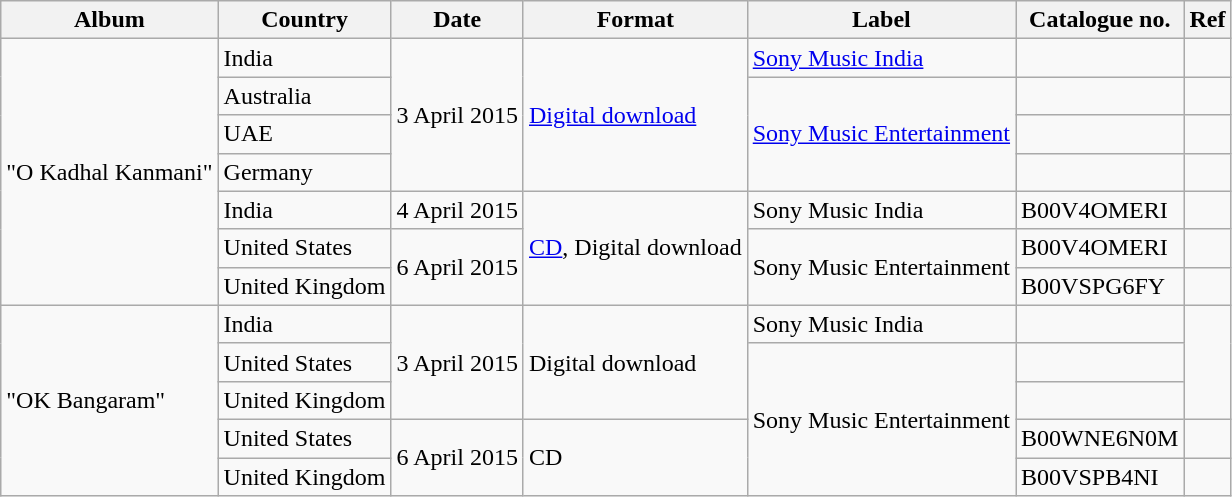<table class="wikitable plainrowheaders">
<tr>
<th>Album</th>
<th>Country</th>
<th>Date</th>
<th>Format</th>
<th>Label</th>
<th>Catalogue no.</th>
<th>Ref</th>
</tr>
<tr>
<td rowspan="7">"O Kadhal Kanmani"</td>
<td>India</td>
<td rowspan="4">3 April 2015</td>
<td rowspan="4"><a href='#'>Digital download</a></td>
<td><a href='#'>Sony Music India</a></td>
<td></td>
<td></td>
</tr>
<tr>
<td>Australia</td>
<td rowspan="3"><a href='#'>Sony Music Entertainment</a></td>
<td></td>
<td></td>
</tr>
<tr>
<td>UAE</td>
<td></td>
<td></td>
</tr>
<tr>
<td>Germany</td>
<td></td>
<td></td>
</tr>
<tr>
<td>India</td>
<td>4 April 2015</td>
<td rowspan="3"><a href='#'>CD</a>, Digital download</td>
<td>Sony Music India</td>
<td>B00V4OMERI</td>
<td></td>
</tr>
<tr>
<td>United States</td>
<td rowspan="2">6 April 2015</td>
<td rowspan="2">Sony Music Entertainment</td>
<td>B00V4OMERI</td>
<td></td>
</tr>
<tr>
<td>United Kingdom</td>
<td>B00VSPG6FY</td>
<td></td>
</tr>
<tr>
<td rowspan="5">"OK Bangaram"</td>
<td>India</td>
<td rowspan="3">3 April 2015</td>
<td rowspan="3">Digital download</td>
<td>Sony Music India</td>
<td></td>
<td rowspan="3"></td>
</tr>
<tr>
<td>United States</td>
<td rowspan="4">Sony Music Entertainment</td>
<td></td>
</tr>
<tr>
<td>United Kingdom</td>
<td></td>
</tr>
<tr>
<td>United States</td>
<td rowspan="2">6 April 2015</td>
<td rowspan="2">CD</td>
<td>B00WNE6N0M</td>
<td></td>
</tr>
<tr>
<td>United Kingdom</td>
<td>B00VSPB4NI</td>
<td></td>
</tr>
</table>
